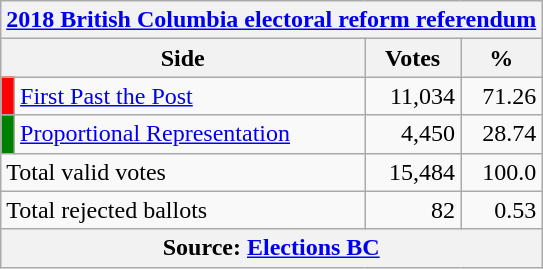<table class="wikitable">
<tr>
<th colspan="4"><a href='#'>2018 British Columbia electoral reform referendum</a></th>
</tr>
<tr>
<th colspan="2">Side</th>
<th>Votes</th>
<th>%</th>
</tr>
<tr>
<td bgcolor="red"></td>
<td><a href='#'>First Past the Post</a></td>
<td align="right">11,034</td>
<td align="right">71.26</td>
</tr>
<tr>
<td bgcolor="green"></td>
<td><a href='#'>Proportional Representation</a></td>
<td align="right">4,450</td>
<td align="right">28.74</td>
</tr>
<tr>
<td colspan="2">Total valid votes</td>
<td align="right">15,484</td>
<td align="right">100.0</td>
</tr>
<tr>
<td colspan="2">Total rejected ballots</td>
<td align="right">82</td>
<td align="right">0.53</td>
</tr>
<tr>
<th colspan="4">Source: <a href='#'>Elections BC</a></th>
</tr>
</table>
